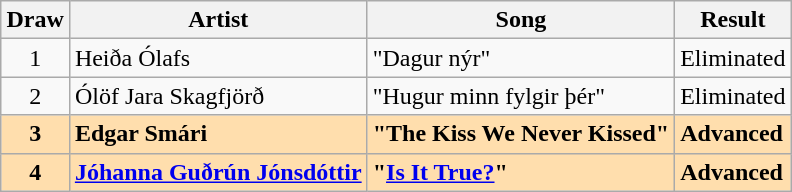<table class="sortable wikitable" style="margin: 1em auto 1em auto; text-align:center">
<tr>
<th>Draw</th>
<th>Artist</th>
<th>Song</th>
<th>Result</th>
</tr>
<tr>
<td>1</td>
<td align="left">Heiða Ólafs</td>
<td align="left">"Dagur nýr"</td>
<td align="left">Eliminated</td>
</tr>
<tr>
<td>2</td>
<td align="left">Ólöf Jara Skagfjörð</td>
<td align="left">"Hugur minn fylgir þér"</td>
<td align="left">Eliminated</td>
</tr>
<tr style="font-weight:bold; background:navajowhite;">
<td>3</td>
<td align="left">Edgar Smári</td>
<td align="left">"The Kiss We Never Kissed"</td>
<td align="left">Advanced</td>
</tr>
<tr style="font-weight:bold; background:navajowhite;">
<td>4</td>
<td align="left"><a href='#'>Jóhanna Guðrún Jónsdóttir</a></td>
<td align="left">"<a href='#'>Is It True?</a>"</td>
<td align="left">Advanced</td>
</tr>
</table>
